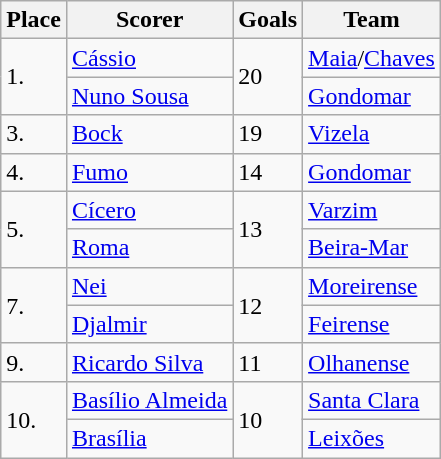<table class="wikitable">
<tr>
<th>Place</th>
<th>Scorer</th>
<th>Goals</th>
<th>Team</th>
</tr>
<tr>
<td rowspan=2>1.</td>
<td> <a href='#'>Cássio</a></td>
<td rowspan=2>20</td>
<td><a href='#'>Maia</a>/<a href='#'>Chaves</a></td>
</tr>
<tr>
<td> <a href='#'>Nuno Sousa</a></td>
<td><a href='#'>Gondomar</a></td>
</tr>
<tr>
<td>3.</td>
<td> <a href='#'>Bock</a></td>
<td>19</td>
<td><a href='#'>Vizela</a></td>
</tr>
<tr>
<td>4.</td>
<td> <a href='#'>Fumo</a></td>
<td>14</td>
<td><a href='#'>Gondomar</a></td>
</tr>
<tr>
<td rowspan=2>5.</td>
<td> <a href='#'>Cícero</a></td>
<td rowspan=2>13</td>
<td><a href='#'>Varzim</a></td>
</tr>
<tr>
<td> <a href='#'>Roma</a></td>
<td><a href='#'>Beira-Mar</a></td>
</tr>
<tr>
<td rowspan=2>7.</td>
<td> <a href='#'>Nei</a></td>
<td rowspan=2>12</td>
<td><a href='#'>Moreirense</a></td>
</tr>
<tr>
<td> <a href='#'>Djalmir</a></td>
<td><a href='#'>Feirense</a></td>
</tr>
<tr>
<td>9.</td>
<td> <a href='#'>Ricardo Silva</a></td>
<td>11</td>
<td><a href='#'>Olhanense</a></td>
</tr>
<tr>
<td rowspan=2>10.</td>
<td> <a href='#'>Basílio Almeida</a></td>
<td rowspan=2>10</td>
<td><a href='#'>Santa Clara</a></td>
</tr>
<tr>
<td> <a href='#'>Brasília</a></td>
<td><a href='#'>Leixões</a></td>
</tr>
</table>
